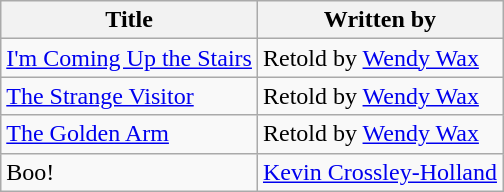<table class="wikitable">
<tr>
<th>Title</th>
<th>Written by</th>
</tr>
<tr>
<td><a href='#'>I'm Coming Up the Stairs</a></td>
<td>Retold by <a href='#'>Wendy Wax</a></td>
</tr>
<tr>
<td><a href='#'>The Strange Visitor</a></td>
<td>Retold by <a href='#'>Wendy Wax</a></td>
</tr>
<tr>
<td><a href='#'>The Golden Arm</a></td>
<td>Retold by <a href='#'>Wendy Wax</a></td>
</tr>
<tr>
<td>Boo!</td>
<td><a href='#'>Kevin Crossley-Holland</a></td>
</tr>
</table>
